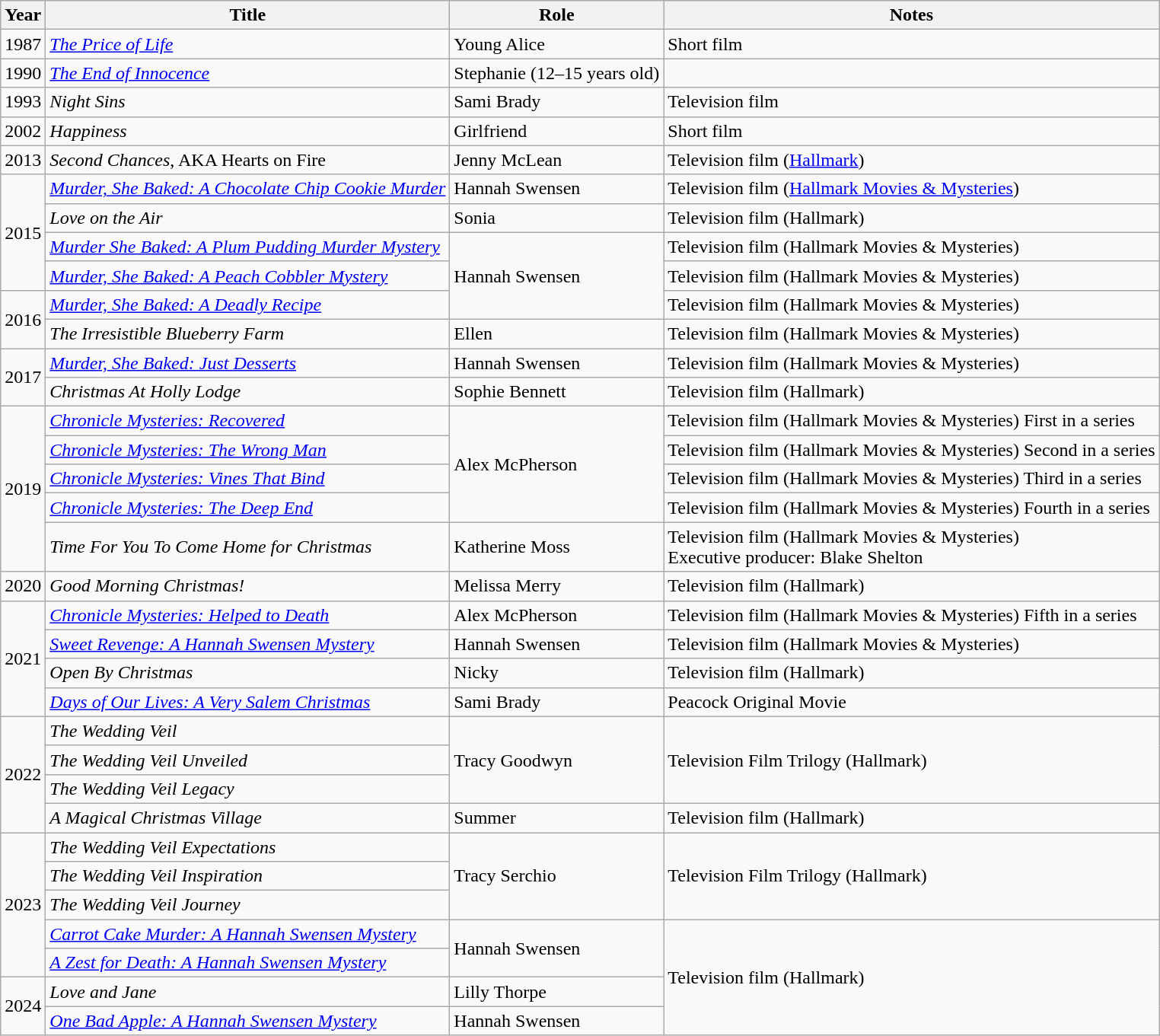<table class="wikitable sortable">
<tr>
<th>Year</th>
<th>Title</th>
<th>Role</th>
<th>Notes</th>
</tr>
<tr>
<td>1987</td>
<td><em><a href='#'>The Price of Life</a></em></td>
<td>Young Alice</td>
<td>Short film</td>
</tr>
<tr>
<td>1990</td>
<td><em><a href='#'>The End of Innocence</a></em></td>
<td>Stephanie (12–15 years old)</td>
<td></td>
</tr>
<tr>
<td>1993</td>
<td><em>Night Sins</em></td>
<td>Sami Brady</td>
<td>Television film</td>
</tr>
<tr>
<td>2002</td>
<td><em>Happiness</em></td>
<td>Girlfriend</td>
<td>Short film</td>
</tr>
<tr>
<td>2013</td>
<td><em>Second Chances</em>, AKA Hearts on Fire</td>
<td>Jenny McLean</td>
<td>Television film (<a href='#'>Hallmark</a>)</td>
</tr>
<tr>
<td rowspan="4">2015</td>
<td><em><a href='#'>Murder, She Baked: A Chocolate Chip Cookie Murder</a></em></td>
<td>Hannah Swensen</td>
<td>Television film (<a href='#'>Hallmark Movies & Mysteries</a>)</td>
</tr>
<tr>
<td><em>Love on the Air</em></td>
<td>Sonia</td>
<td>Television film (Hallmark)</td>
</tr>
<tr>
<td><em><a href='#'>Murder She Baked: A Plum Pudding Murder Mystery</a></em></td>
<td rowspan="3">Hannah Swensen</td>
<td>Television film (Hallmark Movies & Mysteries)</td>
</tr>
<tr>
<td><em><a href='#'>Murder, She Baked: A Peach Cobbler Mystery</a></em></td>
<td>Television film (Hallmark Movies & Mysteries)</td>
</tr>
<tr>
<td rowspan="2">2016</td>
<td><em><a href='#'>Murder, She Baked: A Deadly Recipe</a></em></td>
<td>Television film (Hallmark Movies & Mysteries)</td>
</tr>
<tr>
<td><em>The Irresistible Blueberry Farm</em></td>
<td>Ellen</td>
<td>Television film (Hallmark Movies & Mysteries)</td>
</tr>
<tr>
<td rowspan="2">2017</td>
<td><em><a href='#'>Murder, She Baked: Just Desserts</a></em></td>
<td>Hannah Swensen</td>
<td>Television film (Hallmark Movies & Mysteries)</td>
</tr>
<tr>
<td><em>Christmas At Holly Lodge</em></td>
<td>Sophie Bennett</td>
<td>Television film (Hallmark)</td>
</tr>
<tr>
<td rowspan="5">2019</td>
<td><em><a href='#'>Chronicle Mysteries: Recovered</a></em></td>
<td rowspan="4">Alex McPherson</td>
<td>Television film (Hallmark Movies & Mysteries) First in a series</td>
</tr>
<tr>
<td><em><a href='#'>Chronicle Mysteries: The Wrong Man</a></em></td>
<td>Television film (Hallmark Movies & Mysteries) Second in a series</td>
</tr>
<tr>
<td><em><a href='#'>Chronicle Mysteries: Vines That Bind</a></em></td>
<td>Television film (Hallmark Movies & Mysteries) Third in a series</td>
</tr>
<tr>
<td><em><a href='#'>Chronicle Mysteries: The Deep End</a></em></td>
<td>Television film (Hallmark Movies & Mysteries) Fourth in a series</td>
</tr>
<tr>
<td><em>Time For You To Come Home for Christmas</em></td>
<td>Katherine Moss</td>
<td>Television film (Hallmark Movies & Mysteries) <br> Executive producer: Blake Shelton</td>
</tr>
<tr>
<td rowspan="1">2020</td>
<td><em>Good Morning Christmas!</em></td>
<td>Melissa Merry</td>
<td>Television film (Hallmark)</td>
</tr>
<tr>
<td rowspan="4">2021</td>
<td><em><a href='#'>Chronicle Mysteries: Helped to Death</a></em></td>
<td>Alex McPherson</td>
<td>Television film (Hallmark Movies & Mysteries) Fifth in a series</td>
</tr>
<tr>
<td><em><a href='#'>Sweet Revenge: A Hannah Swensen Mystery</a></em></td>
<td>Hannah Swensen</td>
<td>Television film (Hallmark Movies & Mysteries)</td>
</tr>
<tr>
<td><em>Open By Christmas</em></td>
<td>Nicky</td>
<td>Television film (Hallmark)</td>
</tr>
<tr>
<td><em><a href='#'>Days of Our Lives: A Very Salem Christmas</a></em></td>
<td>Sami Brady</td>
<td>Peacock Original Movie</td>
</tr>
<tr>
<td rowspan="4">2022</td>
<td><em>The Wedding Veil</em></td>
<td rowspan="3">Tracy Goodwyn</td>
<td rowspan="3">Television Film Trilogy (Hallmark)</td>
</tr>
<tr>
<td><em>The Wedding Veil Unveiled</em></td>
</tr>
<tr>
<td><em>The Wedding Veil Legacy</em></td>
</tr>
<tr>
<td><em>A Magical Christmas Village</em></td>
<td>Summer</td>
<td>Television film (Hallmark)</td>
</tr>
<tr>
<td rowspan="5">2023</td>
<td><em>The Wedding Veil Expectations</em></td>
<td rowspan="3">Tracy Serchio</td>
<td rowspan="3">Television Film Trilogy (Hallmark)</td>
</tr>
<tr>
<td><em>The Wedding Veil Inspiration</em></td>
</tr>
<tr>
<td><em>The Wedding Veil Journey</em></td>
</tr>
<tr>
<td><em><a href='#'>Carrot Cake Murder: A Hannah Swensen Mystery</a></em></td>
<td rowspan=2>Hannah Swensen</td>
<td rowspan=4>Television film (Hallmark)</td>
</tr>
<tr>
<td><em><a href='#'>A Zest for Death: A Hannah Swensen Mystery</a></em></td>
</tr>
<tr>
<td rowspan="2">2024</td>
<td><em>Love and Jane</em></td>
<td>Lilly Thorpe</td>
</tr>
<tr>
<td><em><a href='#'>One Bad Apple: A Hannah Swensen Mystery</a></em></td>
<td>Hannah Swensen</td>
</tr>
</table>
